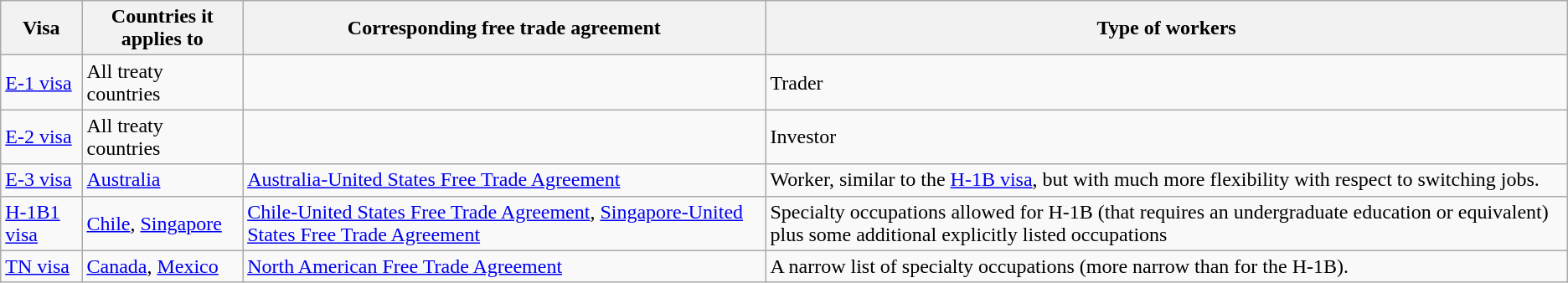<table class="wikitable sortable" border="1">
<tr>
<th>Visa</th>
<th>Countries it applies to</th>
<th>Corresponding free trade agreement</th>
<th>Type of workers</th>
</tr>
<tr>
<td><a href='#'>E-1 visa</a></td>
<td>All treaty countries</td>
<td></td>
<td>Trader</td>
</tr>
<tr>
<td><a href='#'>E-2 visa</a></td>
<td>All treaty countries</td>
<td></td>
<td>Investor</td>
</tr>
<tr>
<td><a href='#'>E-3 visa</a></td>
<td><a href='#'>Australia</a></td>
<td><a href='#'>Australia-United States Free Trade Agreement</a></td>
<td>Worker, similar to the <a href='#'>H-1B visa</a>, but with much more flexibility with respect to switching jobs.</td>
</tr>
<tr>
<td><a href='#'>H-1B1 visa</a></td>
<td><a href='#'>Chile</a>, <a href='#'>Singapore</a></td>
<td><a href='#'>Chile-United States Free Trade Agreement</a>, <a href='#'>Singapore-United States Free Trade Agreement</a></td>
<td>Specialty occupations allowed for H-1B (that requires an undergraduate education or equivalent) plus some additional explicitly listed occupations</td>
</tr>
<tr>
<td><a href='#'>TN visa</a></td>
<td><a href='#'>Canada</a>, <a href='#'>Mexico</a></td>
<td><a href='#'>North American Free Trade Agreement</a></td>
<td>A narrow list of specialty occupations (more narrow than for the H-1B).</td>
</tr>
</table>
